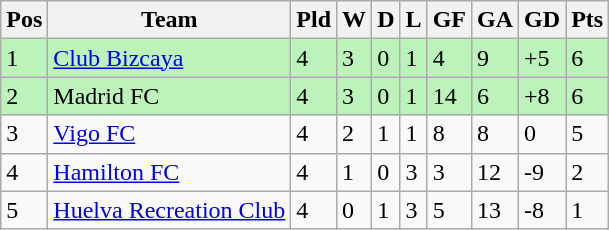<table class="wikitable">
<tr>
<th>Pos</th>
<th>Team</th>
<th>Pld</th>
<th>W</th>
<th>D</th>
<th>L</th>
<th>GF</th>
<th>GA</th>
<th>GD</th>
<th>Pts</th>
</tr>
<tr style="background:#BBF3BB">
<td>1</td>
<td><a href='#'>Club Bizcaya</a></td>
<td>4</td>
<td>3</td>
<td>0</td>
<td>1</td>
<td>4</td>
<td>9</td>
<td>+5</td>
<td>6</td>
</tr>
<tr style="background:#BBF3BB">
<td>2</td>
<td>Madrid FC</td>
<td>4</td>
<td>3</td>
<td>0</td>
<td>1</td>
<td>14</td>
<td>6</td>
<td>+8</td>
<td>6</td>
</tr>
<tr>
<td>3</td>
<td><a href='#'>Vigo FC</a></td>
<td>4</td>
<td>2</td>
<td>1</td>
<td>1</td>
<td>8</td>
<td>8</td>
<td>0</td>
<td>5</td>
</tr>
<tr>
<td>4</td>
<td><a href='#'>Hamilton FC</a></td>
<td>4</td>
<td>1</td>
<td>0</td>
<td>3</td>
<td>3</td>
<td>12</td>
<td>-9</td>
<td>2</td>
</tr>
<tr>
<td>5</td>
<td><a href='#'>Huelva Recreation Club</a></td>
<td>4</td>
<td>0</td>
<td>1</td>
<td>3</td>
<td>5</td>
<td>13</td>
<td>-8</td>
<td>1</td>
</tr>
</table>
